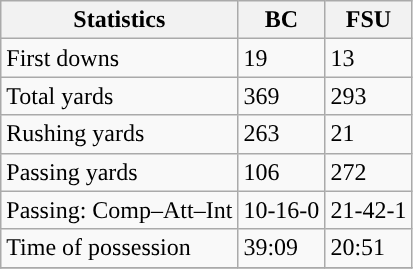<table class="wikitable" style="float: left;">
<tr>
<th>Statistics</th>
<th>BC</th>
<th>FSU</th>
</tr>
<tr>
<td>First downs</td>
<td>19</td>
<td>13</td>
</tr>
<tr>
<td>Total yards</td>
<td>369</td>
<td>293</td>
</tr>
<tr>
<td>Rushing yards</td>
<td>263</td>
<td>21</td>
</tr>
<tr>
<td>Passing yards</td>
<td>106</td>
<td>272</td>
</tr>
<tr>
<td>Passing: Comp–Att–Int</td>
<td>10-16-0</td>
<td>21-42-1</td>
</tr>
<tr>
<td>Time of possession</td>
<td>39:09</td>
<td>20:51</td>
</tr>
<tr>
</tr>
</table>
